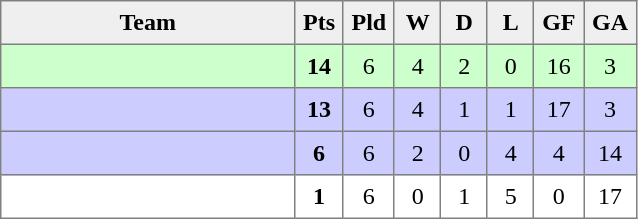<table style=border-collapse:collapse border=1 cellspacing=0 cellpadding=5>
<tr align=center bgcolor=#efefef>
<th width=185>Team</th>
<th width=20>Pts</th>
<th width=20>Pld</th>
<th width=20>W</th>
<th width=20>D</th>
<th width=20>L</th>
<th width=20>GF</th>
<th width=20>GA</th>
</tr>
<tr align=center bgcolor=ccffcc>
<td align=left></td>
<td><strong>14</strong></td>
<td>6</td>
<td>4</td>
<td>2</td>
<td>0</td>
<td>16</td>
<td>3</td>
</tr>
<tr align=center bgcolor="#ccccff">
<td align=left></td>
<td><strong>13</strong></td>
<td>6</td>
<td>4</td>
<td>1</td>
<td>1</td>
<td>17</td>
<td>3</td>
</tr>
<tr align=center bgcolor="#ccccff">
<td align=left></td>
<td><strong>6</strong></td>
<td>6</td>
<td>2</td>
<td>0</td>
<td>4</td>
<td>4</td>
<td>14</td>
</tr>
<tr align=center>
<td align=left></td>
<td><strong>1</strong></td>
<td>6</td>
<td>0</td>
<td>1</td>
<td>5</td>
<td>0</td>
<td>17</td>
</tr>
</table>
